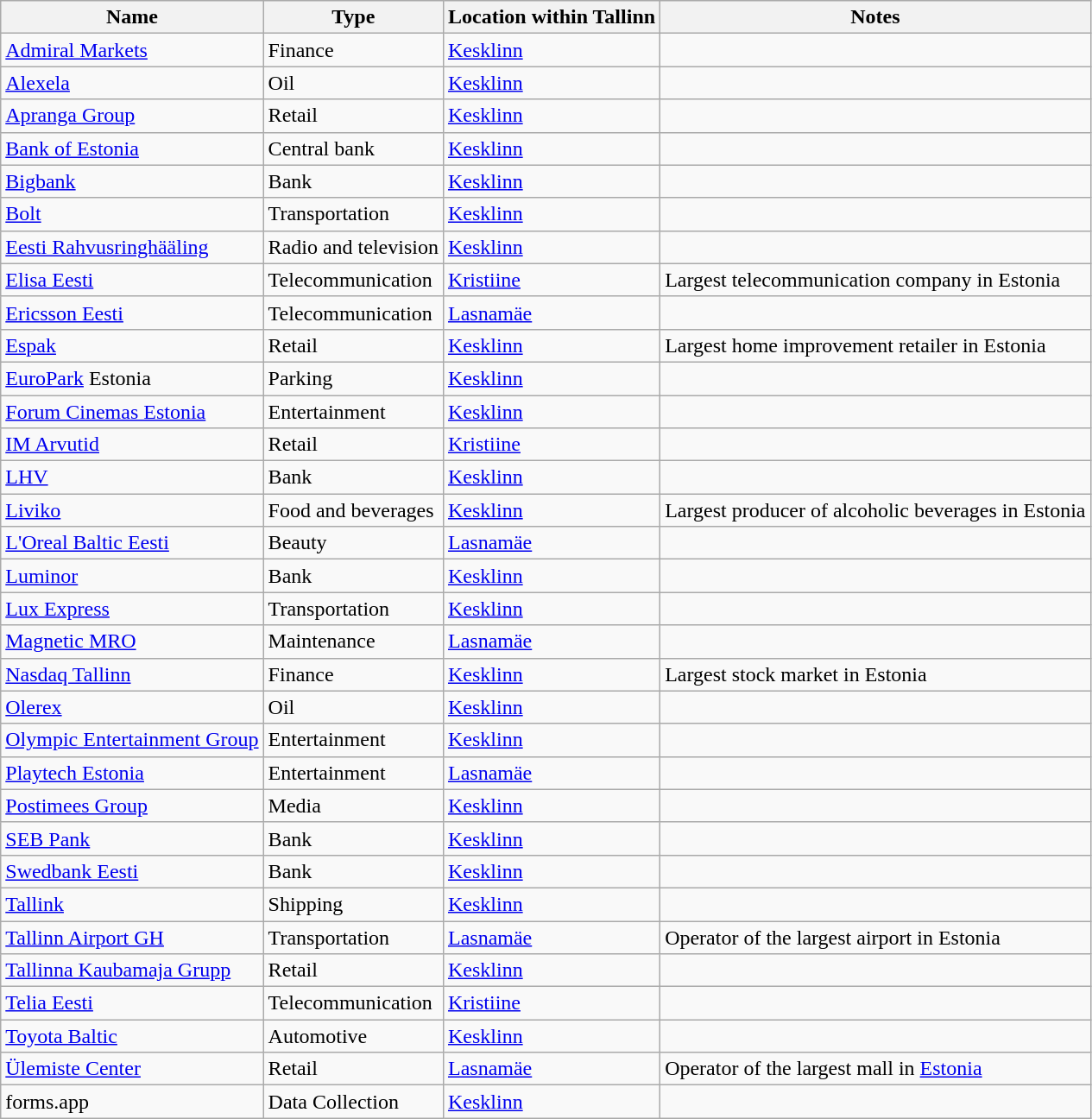<table class="wikitable sortable">
<tr>
<th>Name</th>
<th>Type</th>
<th>Location within Tallinn</th>
<th>Notes</th>
</tr>
<tr>
<td><a href='#'>Admiral Markets</a></td>
<td>Finance</td>
<td><a href='#'>Kesklinn</a></td>
<td></td>
</tr>
<tr>
<td><a href='#'>Alexela</a></td>
<td>Oil</td>
<td><a href='#'>Kesklinn</a></td>
<td></td>
</tr>
<tr>
<td><a href='#'>Apranga Group</a></td>
<td>Retail</td>
<td><a href='#'>Kesklinn</a></td>
<td></td>
</tr>
<tr>
<td><a href='#'>Bank of Estonia</a></td>
<td>Central bank</td>
<td><a href='#'>Kesklinn</a></td>
<td></td>
</tr>
<tr>
<td><a href='#'>Bigbank</a></td>
<td>Bank</td>
<td><a href='#'>Kesklinn</a></td>
<td></td>
</tr>
<tr>
<td><a href='#'>Bolt</a></td>
<td>Transportation</td>
<td><a href='#'>Kesklinn</a></td>
<td></td>
</tr>
<tr>
<td><a href='#'>Eesti Rahvusringhääling</a></td>
<td>Radio and television</td>
<td><a href='#'>Kesklinn</a></td>
<td></td>
</tr>
<tr>
<td><a href='#'>Elisa Eesti</a></td>
<td>Telecommunication</td>
<td><a href='#'>Kristiine</a></td>
<td>Largest telecommunication company in Estonia</td>
</tr>
<tr>
<td><a href='#'>Ericsson Eesti</a></td>
<td>Telecommunication</td>
<td><a href='#'>Lasnamäe</a></td>
<td></td>
</tr>
<tr>
<td><a href='#'>Espak</a></td>
<td>Retail</td>
<td><a href='#'>Kesklinn</a></td>
<td>Largest home improvement retailer in Estonia</td>
</tr>
<tr>
<td><a href='#'>EuroPark</a> Estonia</td>
<td>Parking</td>
<td><a href='#'>Kesklinn</a></td>
<td></td>
</tr>
<tr>
<td><a href='#'>Forum Cinemas Estonia</a></td>
<td>Entertainment</td>
<td><a href='#'>Kesklinn</a></td>
<td></td>
</tr>
<tr>
<td><a href='#'>IM Arvutid</a></td>
<td>Retail</td>
<td><a href='#'>Kristiine</a></td>
<td></td>
</tr>
<tr>
<td><a href='#'>LHV</a></td>
<td>Bank</td>
<td><a href='#'>Kesklinn</a></td>
<td></td>
</tr>
<tr>
<td><a href='#'>Liviko</a></td>
<td>Food and beverages</td>
<td><a href='#'>Kesklinn</a></td>
<td>Largest producer of alcoholic beverages in Estonia</td>
</tr>
<tr>
<td><a href='#'>L'Oreal Baltic Eesti</a></td>
<td>Beauty</td>
<td><a href='#'>Lasnamäe</a></td>
<td></td>
</tr>
<tr>
<td><a href='#'>Luminor</a></td>
<td>Bank</td>
<td><a href='#'>Kesklinn</a></td>
<td></td>
</tr>
<tr>
<td><a href='#'>Lux Express</a></td>
<td>Transportation</td>
<td><a href='#'>Kesklinn</a></td>
<td></td>
</tr>
<tr>
<td><a href='#'>Magnetic MRO</a></td>
<td>Maintenance</td>
<td><a href='#'>Lasnamäe</a></td>
<td></td>
</tr>
<tr>
<td><a href='#'>Nasdaq Tallinn</a></td>
<td>Finance</td>
<td><a href='#'>Kesklinn</a></td>
<td>Largest stock market in Estonia</td>
</tr>
<tr>
<td><a href='#'>Olerex</a></td>
<td>Oil</td>
<td><a href='#'>Kesklinn</a></td>
<td></td>
</tr>
<tr>
<td><a href='#'>Olympic Entertainment Group</a></td>
<td>Entertainment</td>
<td><a href='#'>Kesklinn</a></td>
<td></td>
</tr>
<tr>
<td><a href='#'>Playtech Estonia</a></td>
<td>Entertainment</td>
<td><a href='#'>Lasnamäe</a></td>
<td></td>
</tr>
<tr>
<td><a href='#'>Postimees Group</a></td>
<td>Media</td>
<td><a href='#'>Kesklinn</a></td>
<td></td>
</tr>
<tr>
<td><a href='#'>SEB Pank</a></td>
<td>Bank</td>
<td><a href='#'>Kesklinn</a></td>
<td></td>
</tr>
<tr>
<td><a href='#'>Swedbank Eesti</a></td>
<td>Bank</td>
<td><a href='#'>Kesklinn</a></td>
<td></td>
</tr>
<tr>
<td><a href='#'>Tallink</a></td>
<td>Shipping</td>
<td><a href='#'>Kesklinn</a></td>
<td></td>
</tr>
<tr>
<td><a href='#'>Tallinn Airport GH</a></td>
<td>Transportation</td>
<td><a href='#'>Lasnamäe</a></td>
<td>Operator of the largest airport in Estonia</td>
</tr>
<tr>
<td><a href='#'>Tallinna Kaubamaja Grupp</a></td>
<td>Retail</td>
<td><a href='#'>Kesklinn</a></td>
<td></td>
</tr>
<tr>
<td><a href='#'>Telia Eesti</a></td>
<td>Telecommunication</td>
<td><a href='#'>Kristiine</a></td>
<td></td>
</tr>
<tr>
<td><a href='#'>Toyota Baltic</a></td>
<td>Automotive</td>
<td><a href='#'>Kesklinn</a></td>
<td></td>
</tr>
<tr>
<td><a href='#'>Ülemiste Center</a></td>
<td>Retail</td>
<td><a href='#'>Lasnamäe</a></td>
<td>Operator of the largest mall in <a href='#'>Estonia</a></td>
</tr>
<tr>
<td>forms.app</td>
<td>Data Collection</td>
<td><a href='#'>Kesklinn</a></td>
<td></td>
</tr>
</table>
